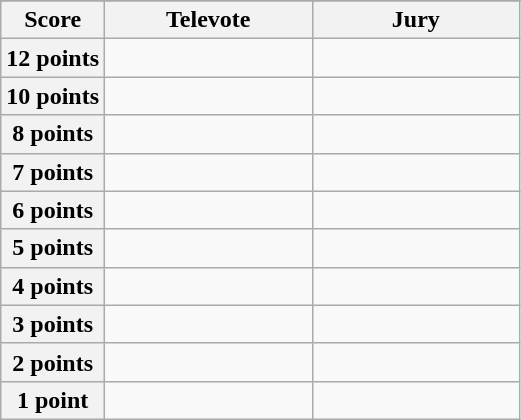<table class="wikitable">
<tr>
</tr>
<tr>
<th scope="col" width="20%">Score</th>
<th scope="col" width="40%">Televote</th>
<th scope="col" width="40%">Jury</th>
</tr>
<tr>
<th scope="row">12 points</th>
<td></td>
<td></td>
</tr>
<tr>
<th scope="row">10 points</th>
<td></td>
<td></td>
</tr>
<tr>
<th scope="row">8 points</th>
<td></td>
<td></td>
</tr>
<tr>
<th scope="row">7 points</th>
<td></td>
<td></td>
</tr>
<tr>
<th scope="row">6 points</th>
<td></td>
<td></td>
</tr>
<tr>
<th scope="row">5 points</th>
<td></td>
<td></td>
</tr>
<tr>
<th scope="row">4 points</th>
<td></td>
<td></td>
</tr>
<tr>
<th scope="row">3 points</th>
<td></td>
<td></td>
</tr>
<tr>
<th scope="row">2 points</th>
<td></td>
<td></td>
</tr>
<tr>
<th scope="row">1 point</th>
<td></td>
<td></td>
</tr>
</table>
